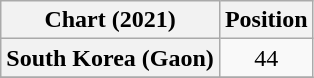<table class="wikitable plainrowheaders" style="text-align:center">
<tr>
<th scope="col">Chart (2021)</th>
<th scope="col">Position</th>
</tr>
<tr>
<th scope="row">South Korea (Gaon)</th>
<td>44</td>
</tr>
<tr>
</tr>
</table>
